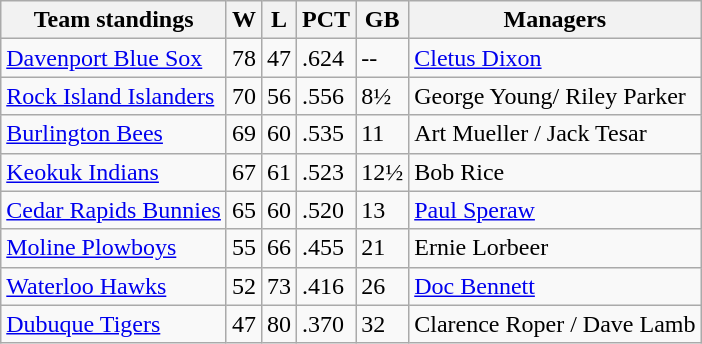<table class="wikitable">
<tr>
<th>Team standings</th>
<th>W</th>
<th>L</th>
<th>PCT</th>
<th>GB</th>
<th>Managers</th>
</tr>
<tr>
<td><a href='#'>Davenport Blue Sox</a></td>
<td>78</td>
<td>47</td>
<td>.624</td>
<td>--</td>
<td><a href='#'>Cletus Dixon</a></td>
</tr>
<tr>
<td><a href='#'>Rock Island Islanders</a></td>
<td>70</td>
<td>56</td>
<td>.556</td>
<td>8½</td>
<td>George Young/ Riley Parker</td>
</tr>
<tr>
<td><a href='#'>Burlington Bees</a></td>
<td>69</td>
<td>60</td>
<td>.535</td>
<td>11</td>
<td>Art Mueller / Jack Tesar</td>
</tr>
<tr>
<td><a href='#'>Keokuk Indians</a></td>
<td>67</td>
<td>61</td>
<td>.523</td>
<td>12½</td>
<td>Bob Rice</td>
</tr>
<tr>
<td><a href='#'>Cedar Rapids Bunnies</a></td>
<td>65</td>
<td>60</td>
<td>.520</td>
<td>13</td>
<td><a href='#'>Paul Speraw</a></td>
</tr>
<tr>
<td><a href='#'>Moline Plowboys</a></td>
<td>55</td>
<td>66</td>
<td>.455</td>
<td>21</td>
<td>Ernie Lorbeer</td>
</tr>
<tr>
<td><a href='#'>Waterloo Hawks</a></td>
<td>52</td>
<td>73</td>
<td>.416</td>
<td>26</td>
<td><a href='#'>Doc Bennett</a></td>
</tr>
<tr>
<td><a href='#'>Dubuque Tigers</a></td>
<td>47</td>
<td>80</td>
<td>.370</td>
<td>32</td>
<td>Clarence Roper / Dave Lamb</td>
</tr>
</table>
